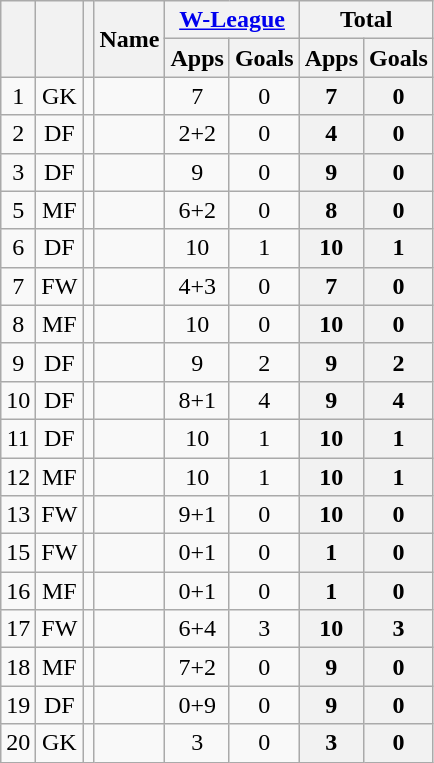<table class="wikitable sortable" style="text-align:center;">
<tr>
<th rowspan="2"></th>
<th rowspan="2"></th>
<th rowspan="2"></th>
<th rowspan="2">Name</th>
<th colspan="2"><a href='#'>W-League</a></th>
<th colspan="2">Total</th>
</tr>
<tr>
<th>Apps</th>
<th>Goals</th>
<th>Apps</th>
<th>Goals</th>
</tr>
<tr>
<td>1</td>
<td>GK</td>
<td></td>
<td align="left"><br></td>
<td>7</td>
<td>0<br></td>
<th>7</th>
<th>0</th>
</tr>
<tr>
<td>2</td>
<td>DF</td>
<td></td>
<td align="left"><br></td>
<td>2+2</td>
<td>0<br></td>
<th>4</th>
<th>0</th>
</tr>
<tr>
<td>3</td>
<td>DF</td>
<td></td>
<td align="left"><br></td>
<td>9</td>
<td>0<br></td>
<th>9</th>
<th>0</th>
</tr>
<tr>
<td>5</td>
<td>MF</td>
<td></td>
<td align="left"><br></td>
<td>6+2</td>
<td>0<br></td>
<th>8</th>
<th>0</th>
</tr>
<tr>
<td>6</td>
<td>DF</td>
<td></td>
<td align="left"><br></td>
<td>10</td>
<td>1<br></td>
<th>10</th>
<th>1</th>
</tr>
<tr>
<td>7</td>
<td>FW</td>
<td></td>
<td align="left"><br></td>
<td>4+3</td>
<td>0<br></td>
<th>7</th>
<th>0</th>
</tr>
<tr>
<td>8</td>
<td>MF</td>
<td></td>
<td align="left"><br></td>
<td>10</td>
<td>0<br></td>
<th>10</th>
<th>0</th>
</tr>
<tr>
<td>9</td>
<td>DF</td>
<td></td>
<td align="left"><br></td>
<td>9</td>
<td>2<br></td>
<th>9</th>
<th>2</th>
</tr>
<tr>
<td>10</td>
<td>DF</td>
<td></td>
<td align="left"><br></td>
<td>8+1</td>
<td>4<br></td>
<th>9</th>
<th>4</th>
</tr>
<tr>
<td>11</td>
<td>DF</td>
<td></td>
<td align="left"><br></td>
<td>10</td>
<td>1<br></td>
<th>10</th>
<th>1</th>
</tr>
<tr>
<td>12</td>
<td>MF</td>
<td></td>
<td align="left"><br></td>
<td>10</td>
<td>1<br></td>
<th>10</th>
<th>1</th>
</tr>
<tr>
<td>13</td>
<td>FW</td>
<td></td>
<td align="left"><br></td>
<td>9+1</td>
<td>0<br></td>
<th>10</th>
<th>0</th>
</tr>
<tr>
<td>15</td>
<td>FW</td>
<td></td>
<td align="left"><br></td>
<td>0+1</td>
<td>0<br></td>
<th>1</th>
<th>0</th>
</tr>
<tr>
<td>16</td>
<td>MF</td>
<td></td>
<td align="left"><br></td>
<td>0+1</td>
<td>0<br></td>
<th>1</th>
<th>0</th>
</tr>
<tr>
<td>17</td>
<td>FW</td>
<td></td>
<td align="left"><br></td>
<td>6+4</td>
<td>3<br></td>
<th>10</th>
<th>3</th>
</tr>
<tr>
<td>18</td>
<td>MF</td>
<td></td>
<td align="left"><br></td>
<td>7+2</td>
<td>0<br></td>
<th>9</th>
<th>0</th>
</tr>
<tr>
<td>19</td>
<td>DF</td>
<td></td>
<td align="left"><br></td>
<td>0+9</td>
<td>0<br></td>
<th>9</th>
<th>0</th>
</tr>
<tr>
<td>20</td>
<td>GK</td>
<td></td>
<td align="left"><br></td>
<td>3</td>
<td>0<br></td>
<th>3</th>
<th>0</th>
</tr>
</table>
